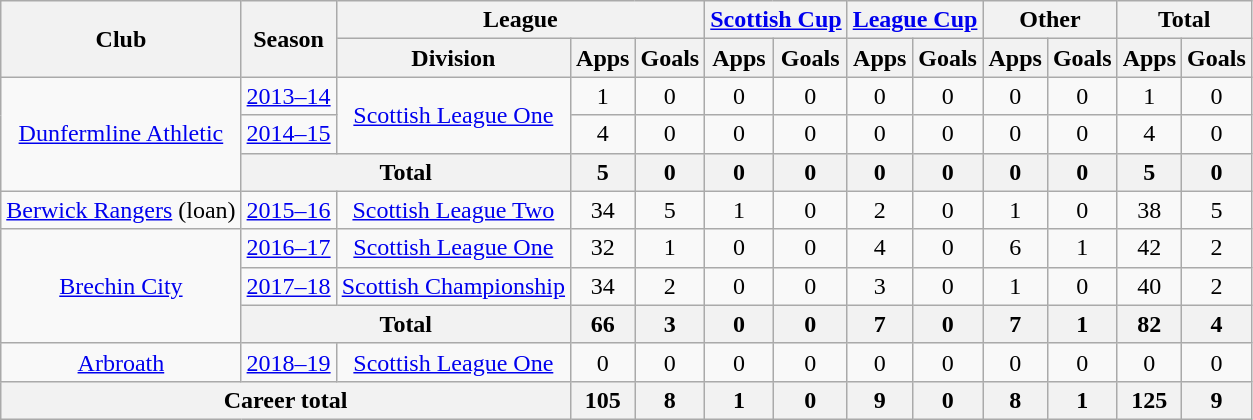<table class="wikitable" style="text-align:center">
<tr>
<th rowspan="2">Club</th>
<th rowspan="2">Season</th>
<th colspan="3">League</th>
<th colspan="2"><a href='#'>Scottish Cup</a></th>
<th colspan="2"><a href='#'>League Cup</a></th>
<th colspan="2">Other</th>
<th colspan="2">Total</th>
</tr>
<tr>
<th>Division</th>
<th>Apps</th>
<th>Goals</th>
<th>Apps</th>
<th>Goals</th>
<th>Apps</th>
<th>Goals</th>
<th>Apps</th>
<th>Goals</th>
<th>Apps</th>
<th>Goals</th>
</tr>
<tr>
<td rowspan="3"><a href='#'>Dunfermline Athletic</a></td>
<td><a href='#'>2013–14</a></td>
<td rowspan="2"><a href='#'>Scottish League One</a></td>
<td>1</td>
<td>0</td>
<td>0</td>
<td>0</td>
<td>0</td>
<td>0</td>
<td>0</td>
<td>0</td>
<td>1</td>
<td>0</td>
</tr>
<tr>
<td><a href='#'>2014–15</a></td>
<td>4</td>
<td>0</td>
<td>0</td>
<td>0</td>
<td>0</td>
<td>0</td>
<td>0</td>
<td>0</td>
<td>4</td>
<td>0</td>
</tr>
<tr>
<th colspan="2">Total</th>
<th>5</th>
<th>0</th>
<th>0</th>
<th>0</th>
<th>0</th>
<th>0</th>
<th>0</th>
<th>0</th>
<th>5</th>
<th>0</th>
</tr>
<tr>
<td><a href='#'>Berwick Rangers</a> (loan)</td>
<td><a href='#'>2015–16</a></td>
<td><a href='#'>Scottish League Two</a></td>
<td>34</td>
<td>5</td>
<td>1</td>
<td>0</td>
<td>2</td>
<td>0</td>
<td>1</td>
<td>0</td>
<td>38</td>
<td>5</td>
</tr>
<tr>
<td rowspan="3"><a href='#'>Brechin City</a></td>
<td><a href='#'>2016–17</a></td>
<td><a href='#'>Scottish League One</a></td>
<td>32</td>
<td>1</td>
<td>0</td>
<td>0</td>
<td>4</td>
<td>0</td>
<td>6</td>
<td>1</td>
<td>42</td>
<td>2</td>
</tr>
<tr>
<td><a href='#'>2017–18</a></td>
<td><a href='#'>Scottish Championship</a></td>
<td>34</td>
<td>2</td>
<td>0</td>
<td>0</td>
<td>3</td>
<td>0</td>
<td>1</td>
<td>0</td>
<td>40</td>
<td>2</td>
</tr>
<tr>
<th colspan="2">Total</th>
<th>66</th>
<th>3</th>
<th>0</th>
<th>0</th>
<th>7</th>
<th>0</th>
<th>7</th>
<th>1</th>
<th>82</th>
<th>4</th>
</tr>
<tr>
<td><a href='#'>Arbroath</a></td>
<td><a href='#'>2018–19</a></td>
<td><a href='#'>Scottish League One</a></td>
<td>0</td>
<td>0</td>
<td>0</td>
<td>0</td>
<td>0</td>
<td>0</td>
<td>0</td>
<td>0</td>
<td>0</td>
<td>0</td>
</tr>
<tr>
<th colspan="3">Career total</th>
<th>105</th>
<th>8</th>
<th>1</th>
<th>0</th>
<th>9</th>
<th>0</th>
<th>8</th>
<th>1</th>
<th>125</th>
<th>9</th>
</tr>
</table>
